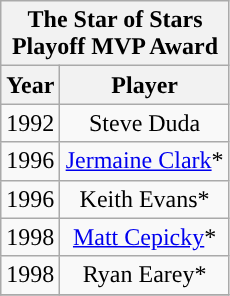<table class="wikitable" style="display: inline-table; margin-right: 20px; text-align:center">
<tr>
<th scope="col" colspan="2" style="width: 145px;">The Star of Stars Playoff MVP Award</th>
</tr>
<tr>
<th scope="col">Year</th>
<th scope="col">Player</th>
</tr>
<tr>
<td>1992</td>
<td>Steve Duda</td>
</tr>
<tr>
<td>1996</td>
<td><a href='#'>Jermaine Clark</a>*</td>
</tr>
<tr>
<td>1996</td>
<td>Keith Evans*</td>
</tr>
<tr>
<td>1998</td>
<td><a href='#'>Matt Cepicky</a>*</td>
</tr>
<tr>
<td>1998</td>
<td>Ryan Earey*</td>
</tr>
<tr>
</tr>
</table>
